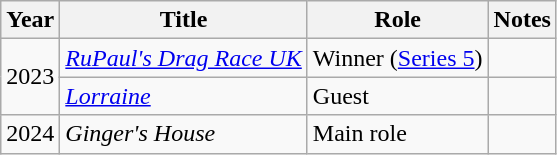<table class="wikitable">
<tr>
<th>Year</th>
<th>Title</th>
<th>Role</th>
<th>Notes</th>
</tr>
<tr>
<td rowspan="2">2023</td>
<td><em><a href='#'>RuPaul's Drag Race UK</a></em></td>
<td>Winner (<a href='#'>Series 5</a>)</td>
<td></td>
</tr>
<tr>
<td><em><a href='#'>Lorraine</a></em></td>
<td>Guest</td>
<td></td>
</tr>
<tr>
<td>2024</td>
<td><em>Ginger's House</em></td>
<td>Main role</td>
<td></td>
</tr>
</table>
